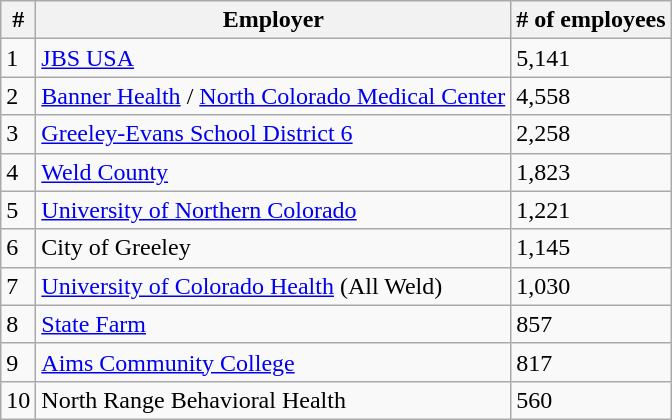<table class="wikitable">
<tr>
<th>#</th>
<th>Employer</th>
<th># of employees</th>
</tr>
<tr>
<td>1</td>
<td><a href='#'>JBS USA</a></td>
<td>5,141</td>
</tr>
<tr>
<td>2</td>
<td><a href='#'>Banner Health</a> / <a href='#'>North Colorado Medical Center</a></td>
<td>4,558</td>
</tr>
<tr>
<td>3</td>
<td><a href='#'>Greeley-Evans School District 6</a></td>
<td>2,258</td>
</tr>
<tr>
<td>4</td>
<td><a href='#'>Weld County</a></td>
<td>1,823</td>
</tr>
<tr>
<td>5</td>
<td><a href='#'>University of Northern Colorado</a></td>
<td>1,221</td>
</tr>
<tr>
<td>6</td>
<td>City of Greeley</td>
<td>1,145</td>
</tr>
<tr>
<td>7</td>
<td><a href='#'>University of Colorado Health</a> (All Weld)</td>
<td>1,030</td>
</tr>
<tr>
<td>8</td>
<td><a href='#'>State Farm</a></td>
<td>857</td>
</tr>
<tr>
<td>9</td>
<td><a href='#'>Aims Community College</a></td>
<td>817</td>
</tr>
<tr>
<td>10</td>
<td>North Range Behavioral Health</td>
<td>560</td>
</tr>
</table>
